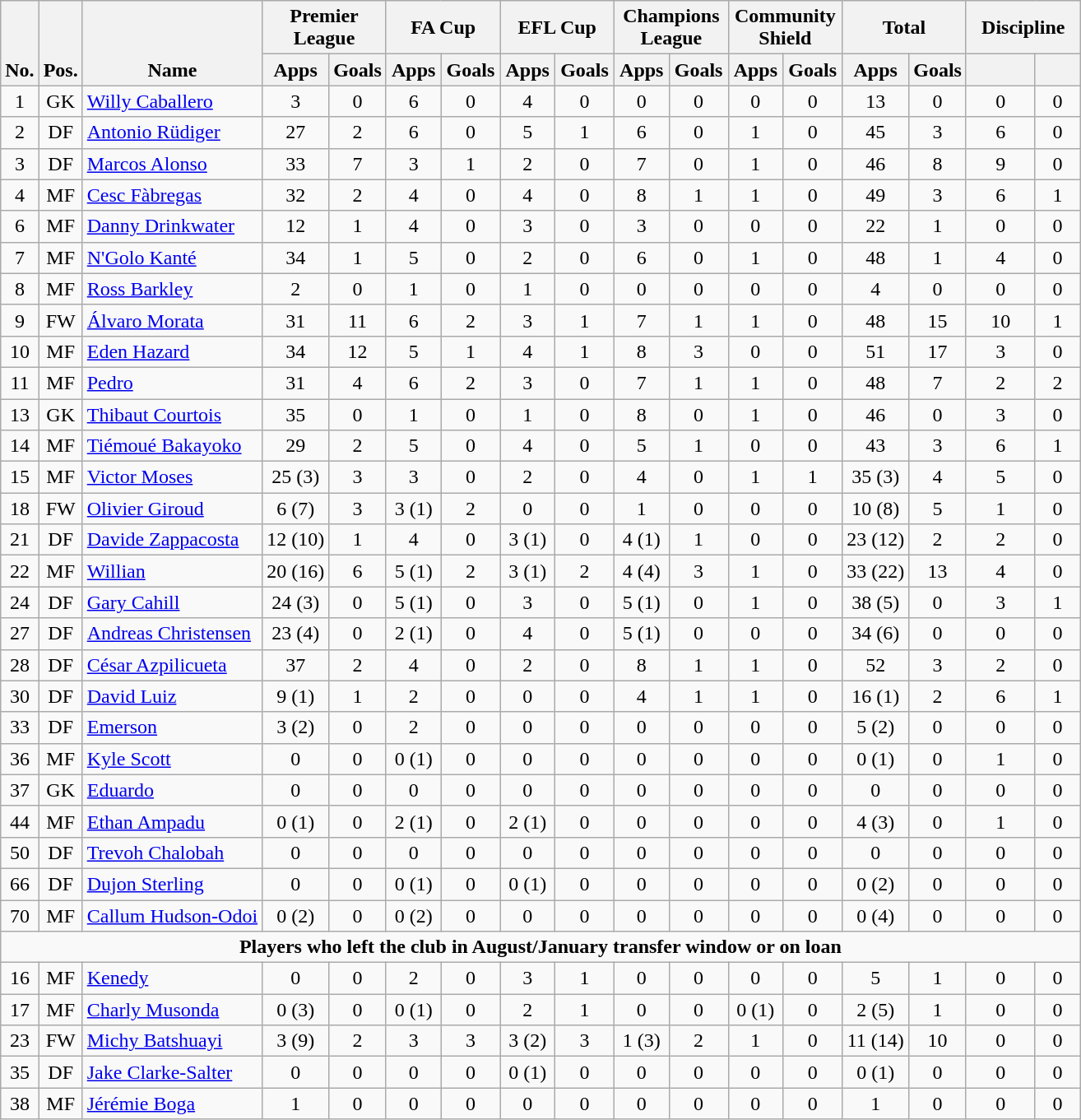<table class="wikitable" style="text-align:center">
<tr>
<th rowspan="2" style="vertical-align:bottom;">No.</th>
<th rowspan="2" style="vertical-align:bottom;">Pos.</th>
<th rowspan="2" style="vertical-align:bottom;">Name</th>
<th colspan="2" style="width:85px;">Premier League</th>
<th colspan="2" style="width:85px;">FA Cup</th>
<th colspan="2" style="width:85px;">EFL Cup</th>
<th colspan="2" style="width:85px;">Champions League</th>
<th colspan="2" style="width:85px;">Community Shield</th>
<th colspan="2" style="width:85px;">Total</th>
<th colspan="2" style="width:85px;">Discipline</th>
</tr>
<tr>
<th>Apps</th>
<th>Goals</th>
<th>Apps</th>
<th>Goals</th>
<th>Apps</th>
<th>Goals</th>
<th>Apps</th>
<th>Goals</th>
<th>Apps</th>
<th>Goals</th>
<th>Apps</th>
<th>Goals</th>
<th></th>
<th></th>
</tr>
<tr>
<td>1</td>
<td>GK</td>
<td align="left"> <a href='#'>Willy Caballero</a></td>
<td>3</td>
<td>0</td>
<td>6</td>
<td>0</td>
<td>4</td>
<td>0</td>
<td>0</td>
<td>0</td>
<td>0</td>
<td>0</td>
<td>13</td>
<td>0</td>
<td>0</td>
<td>0</td>
</tr>
<tr>
<td>2</td>
<td>DF</td>
<td align="left"> <a href='#'>Antonio Rüdiger</a></td>
<td>27</td>
<td>2</td>
<td>6</td>
<td>0</td>
<td>5</td>
<td>1</td>
<td>6</td>
<td>0</td>
<td>1</td>
<td>0</td>
<td>45</td>
<td>3</td>
<td>6</td>
<td>0</td>
</tr>
<tr>
<td>3</td>
<td>DF</td>
<td align="left"> <a href='#'>Marcos Alonso</a></td>
<td>33</td>
<td>7</td>
<td>3</td>
<td>1</td>
<td>2</td>
<td>0</td>
<td>7</td>
<td>0</td>
<td>1</td>
<td>0</td>
<td>46</td>
<td>8</td>
<td>9</td>
<td>0</td>
</tr>
<tr>
<td>4</td>
<td>MF</td>
<td align="left"> <a href='#'>Cesc Fàbregas</a></td>
<td>32</td>
<td>2</td>
<td>4</td>
<td>0</td>
<td>4</td>
<td>0</td>
<td>8</td>
<td>1</td>
<td>1</td>
<td>0</td>
<td>49</td>
<td>3</td>
<td>6</td>
<td>1</td>
</tr>
<tr>
<td>6</td>
<td>MF</td>
<td align="left"> <a href='#'>Danny Drinkwater</a></td>
<td>12</td>
<td>1</td>
<td>4</td>
<td>0</td>
<td>3</td>
<td>0</td>
<td>3</td>
<td>0</td>
<td>0</td>
<td>0</td>
<td>22</td>
<td>1</td>
<td>0</td>
<td>0</td>
</tr>
<tr>
<td>7</td>
<td>MF</td>
<td align="left"> <a href='#'>N'Golo Kanté</a></td>
<td>34</td>
<td>1</td>
<td>5</td>
<td>0</td>
<td>2</td>
<td>0</td>
<td>6</td>
<td>0</td>
<td>1</td>
<td>0</td>
<td>48</td>
<td>1</td>
<td>4</td>
<td>0</td>
</tr>
<tr>
<td>8</td>
<td>MF</td>
<td align="left"> <a href='#'>Ross Barkley</a></td>
<td>2</td>
<td>0</td>
<td>1</td>
<td>0</td>
<td>1</td>
<td>0</td>
<td>0</td>
<td>0</td>
<td>0</td>
<td>0</td>
<td>4</td>
<td>0</td>
<td>0</td>
<td>0</td>
</tr>
<tr>
<td>9</td>
<td>FW</td>
<td align="left"> <a href='#'>Álvaro Morata</a></td>
<td>31</td>
<td>11</td>
<td>6</td>
<td>2</td>
<td>3</td>
<td>1</td>
<td>7</td>
<td>1</td>
<td>1</td>
<td>0</td>
<td>48</td>
<td>15</td>
<td>10</td>
<td>1</td>
</tr>
<tr>
<td>10</td>
<td>MF</td>
<td align="left"> <a href='#'>Eden Hazard</a></td>
<td>34</td>
<td>12</td>
<td>5</td>
<td>1</td>
<td>4</td>
<td>1</td>
<td>8</td>
<td>3</td>
<td>0</td>
<td>0</td>
<td>51</td>
<td>17</td>
<td>3</td>
<td>0</td>
</tr>
<tr>
<td>11</td>
<td>MF</td>
<td align="left"> <a href='#'>Pedro</a></td>
<td>31</td>
<td>4</td>
<td>6</td>
<td>2</td>
<td>3</td>
<td>0</td>
<td>7</td>
<td>1</td>
<td>1</td>
<td>0</td>
<td>48</td>
<td>7</td>
<td>2</td>
<td>2</td>
</tr>
<tr>
<td>13</td>
<td>GK</td>
<td align="left"> <a href='#'>Thibaut Courtois</a></td>
<td>35</td>
<td>0</td>
<td>1</td>
<td>0</td>
<td>1</td>
<td>0</td>
<td>8</td>
<td>0</td>
<td>1</td>
<td>0</td>
<td>46</td>
<td>0</td>
<td>3</td>
<td>0</td>
</tr>
<tr>
<td>14</td>
<td>MF</td>
<td align="left"> <a href='#'>Tiémoué Bakayoko</a></td>
<td>29</td>
<td>2</td>
<td>5</td>
<td>0</td>
<td>4</td>
<td>0</td>
<td>5</td>
<td>1</td>
<td>0</td>
<td>0</td>
<td>43</td>
<td>3</td>
<td>6</td>
<td>1</td>
</tr>
<tr>
<td>15</td>
<td>MF</td>
<td align="left"> <a href='#'>Victor Moses</a></td>
<td>25 (3)</td>
<td>3</td>
<td>3</td>
<td>0</td>
<td>2</td>
<td>0</td>
<td>4</td>
<td>0</td>
<td>1</td>
<td>1</td>
<td>35 (3)</td>
<td>4</td>
<td>5</td>
<td>0</td>
</tr>
<tr>
<td>18</td>
<td>FW</td>
<td align="left"> <a href='#'>Olivier Giroud</a></td>
<td>6 (7)</td>
<td>3</td>
<td>3 (1)</td>
<td>2</td>
<td>0</td>
<td>0</td>
<td>1</td>
<td>0</td>
<td>0</td>
<td>0</td>
<td>10 (8)</td>
<td>5</td>
<td>1</td>
<td>0</td>
</tr>
<tr>
<td>21</td>
<td>DF</td>
<td align="left"> <a href='#'>Davide Zappacosta</a></td>
<td>12 (10)</td>
<td>1</td>
<td>4</td>
<td>0</td>
<td>3 (1)</td>
<td>0</td>
<td>4 (1)</td>
<td>1</td>
<td>0</td>
<td>0</td>
<td>23 (12)</td>
<td>2</td>
<td>2</td>
<td>0</td>
</tr>
<tr>
<td>22</td>
<td>MF</td>
<td align="left"> <a href='#'>Willian</a></td>
<td>20 (16)</td>
<td>6</td>
<td>5 (1)</td>
<td>2</td>
<td>3 (1)</td>
<td>2</td>
<td>4 (4)</td>
<td>3</td>
<td>1</td>
<td>0</td>
<td>33 (22)</td>
<td>13</td>
<td>4</td>
<td>0</td>
</tr>
<tr>
<td>24</td>
<td>DF</td>
<td align="left"> <a href='#'>Gary Cahill</a></td>
<td>24 (3)</td>
<td>0</td>
<td>5 (1)</td>
<td>0</td>
<td>3</td>
<td>0</td>
<td>5 (1)</td>
<td>0</td>
<td>1</td>
<td>0</td>
<td>38 (5)</td>
<td>0</td>
<td>3</td>
<td>1</td>
</tr>
<tr>
<td>27</td>
<td>DF</td>
<td align="left"> <a href='#'>Andreas Christensen</a></td>
<td>23 (4)</td>
<td>0</td>
<td>2 (1)</td>
<td>0</td>
<td>4</td>
<td>0</td>
<td>5 (1)</td>
<td>0</td>
<td>0</td>
<td>0</td>
<td>34 (6)</td>
<td>0</td>
<td>0</td>
<td>0</td>
</tr>
<tr>
<td>28</td>
<td>DF</td>
<td align="left"> <a href='#'>César Azpilicueta</a></td>
<td>37</td>
<td>2</td>
<td>4</td>
<td>0</td>
<td>2</td>
<td>0</td>
<td>8</td>
<td>1</td>
<td>1</td>
<td>0</td>
<td>52</td>
<td>3</td>
<td>2</td>
<td>0</td>
</tr>
<tr>
<td>30</td>
<td>DF</td>
<td align="left"> <a href='#'>David Luiz</a></td>
<td>9 (1)</td>
<td>1</td>
<td>2</td>
<td>0</td>
<td>0</td>
<td>0</td>
<td>4</td>
<td>1</td>
<td>1</td>
<td>0</td>
<td>16 (1)</td>
<td>2</td>
<td>6</td>
<td>1</td>
</tr>
<tr>
<td>33</td>
<td>DF</td>
<td align="left"> <a href='#'>Emerson</a></td>
<td>3 (2)</td>
<td>0</td>
<td>2</td>
<td>0</td>
<td>0</td>
<td>0</td>
<td>0</td>
<td>0</td>
<td>0</td>
<td>0</td>
<td>5 (2)</td>
<td>0</td>
<td>0</td>
<td>0</td>
</tr>
<tr>
<td>36</td>
<td>MF</td>
<td align="left"> <a href='#'>Kyle Scott</a></td>
<td>0</td>
<td>0</td>
<td>0 (1)</td>
<td>0</td>
<td>0</td>
<td>0</td>
<td>0</td>
<td>0</td>
<td>0</td>
<td>0</td>
<td>0 (1)</td>
<td>0</td>
<td>1</td>
<td>0</td>
</tr>
<tr>
<td>37</td>
<td>GK</td>
<td align="left"> <a href='#'>Eduardo</a></td>
<td>0</td>
<td>0</td>
<td>0</td>
<td>0</td>
<td>0</td>
<td>0</td>
<td>0</td>
<td>0</td>
<td>0</td>
<td>0</td>
<td>0</td>
<td>0</td>
<td>0</td>
<td>0</td>
</tr>
<tr>
<td>44</td>
<td>MF</td>
<td align="left"> <a href='#'>Ethan Ampadu</a></td>
<td>0 (1)</td>
<td>0</td>
<td>2 (1)</td>
<td>0</td>
<td>2 (1)</td>
<td>0</td>
<td>0</td>
<td>0</td>
<td>0</td>
<td>0</td>
<td>4 (3)</td>
<td>0</td>
<td>1</td>
<td>0</td>
</tr>
<tr>
<td>50</td>
<td>DF</td>
<td align="left"> <a href='#'>Trevoh Chalobah</a></td>
<td>0</td>
<td>0</td>
<td>0</td>
<td>0</td>
<td>0</td>
<td>0</td>
<td>0</td>
<td>0</td>
<td>0</td>
<td>0</td>
<td>0</td>
<td>0</td>
<td>0</td>
<td>0</td>
</tr>
<tr>
<td>66</td>
<td>DF</td>
<td align="left"> <a href='#'>Dujon Sterling</a></td>
<td>0</td>
<td>0</td>
<td>0 (1)</td>
<td>0</td>
<td>0 (1)</td>
<td>0</td>
<td>0</td>
<td>0</td>
<td>0</td>
<td>0</td>
<td>0 (2)</td>
<td>0</td>
<td>0</td>
<td>0</td>
</tr>
<tr>
<td>70</td>
<td>MF</td>
<td align="left"> <a href='#'>Callum Hudson-Odoi</a></td>
<td>0 (2)</td>
<td>0</td>
<td>0 (2)</td>
<td>0</td>
<td>0</td>
<td>0</td>
<td>0</td>
<td>0</td>
<td>0</td>
<td>0</td>
<td>0 (4)</td>
<td>0</td>
<td>0</td>
<td>0</td>
</tr>
<tr>
<td colspan="17"><strong>Players who left the club in August/January transfer window or on loan</strong></td>
</tr>
<tr>
<td>16</td>
<td>MF</td>
<td align="left"> <a href='#'>Kenedy</a></td>
<td>0</td>
<td>0</td>
<td>2</td>
<td>0</td>
<td>3</td>
<td>1</td>
<td>0</td>
<td>0</td>
<td>0</td>
<td>0</td>
<td>5</td>
<td>1</td>
<td>0</td>
<td>0</td>
</tr>
<tr>
<td>17</td>
<td>MF</td>
<td align="left"> <a href='#'>Charly Musonda</a></td>
<td>0 (3)</td>
<td>0</td>
<td>0 (1)</td>
<td>0</td>
<td>2</td>
<td>1</td>
<td>0</td>
<td>0</td>
<td>0 (1)</td>
<td>0</td>
<td>2 (5)</td>
<td>1</td>
<td>0</td>
<td>0</td>
</tr>
<tr>
<td>23</td>
<td>FW</td>
<td align="left"> <a href='#'>Michy Batshuayi</a></td>
<td>3 (9)</td>
<td>2</td>
<td>3</td>
<td>3</td>
<td>3 (2)</td>
<td>3</td>
<td>1 (3)</td>
<td>2</td>
<td>1</td>
<td>0</td>
<td>11 (14)</td>
<td>10</td>
<td>0</td>
<td>0</td>
</tr>
<tr>
<td>35</td>
<td>DF</td>
<td align="left"> <a href='#'>Jake Clarke-Salter</a></td>
<td>0</td>
<td>0</td>
<td>0</td>
<td>0</td>
<td>0 (1)</td>
<td>0</td>
<td>0</td>
<td>0</td>
<td>0</td>
<td>0</td>
<td>0 (1)</td>
<td>0</td>
<td>0</td>
<td>0</td>
</tr>
<tr>
<td>38</td>
<td>MF</td>
<td align="left"> <a href='#'>Jérémie Boga</a></td>
<td>1</td>
<td>0</td>
<td>0</td>
<td>0</td>
<td>0</td>
<td>0</td>
<td>0</td>
<td>0</td>
<td>0</td>
<td>0</td>
<td>1</td>
<td>0</td>
<td>0</td>
<td>0</td>
</tr>
</table>
